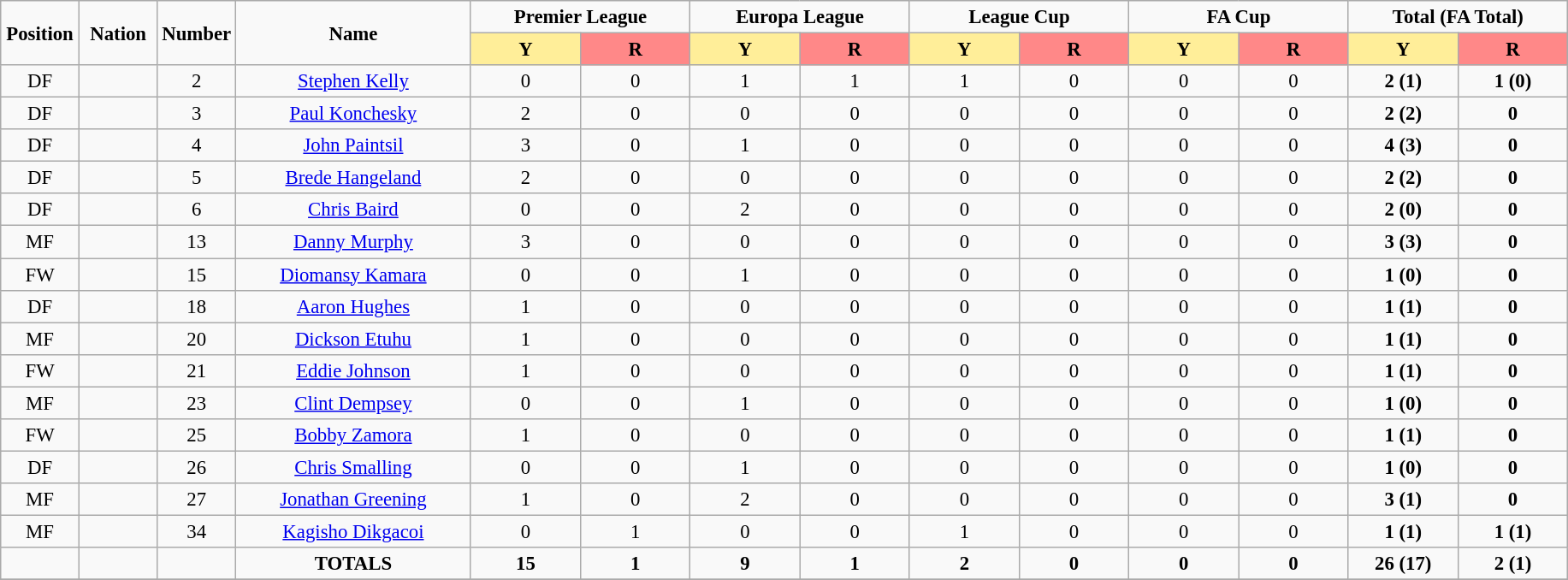<table class="wikitable" style="font-size: 95%; text-align: center;">
<tr>
<td rowspan="2" width="5%" align="center"><strong>Position</strong></td>
<td rowspan="2" width="5%" align="center"><strong>Nation</strong></td>
<td rowspan="2" width="5%" align="center"><strong>Number</strong></td>
<td rowspan="2" width="15%" align="center"><strong>Name</strong></td>
<td colspan="2" align="center"><strong>Premier League</strong></td>
<td colspan="2" align="center"><strong>Europa League</strong></td>
<td colspan="2" align="center"><strong>League Cup</strong></td>
<td colspan="2" align="center"><strong>FA Cup</strong></td>
<td colspan="2" align="center"><strong>Total (FA Total)</strong></td>
</tr>
<tr>
<th width=60 style="background: #FFEE99">Y</th>
<th width=60 style="background: #FF8888">R</th>
<th width=60 style="background: #FFEE99">Y</th>
<th width=60 style="background: #FF8888">R</th>
<th width=60 style="background: #FFEE99">Y</th>
<th width=60 style="background: #FF8888">R</th>
<th width=60 style="background: #FFEE99">Y</th>
<th width=60 style="background: #FF8888">R</th>
<th width=60 style="background: #FFEE99">Y</th>
<th width=60 style="background: #FF8888">R</th>
</tr>
<tr>
<td>DF</td>
<td></td>
<td>2</td>
<td><a href='#'>Stephen Kelly</a></td>
<td>0</td>
<td>0</td>
<td>1</td>
<td>1</td>
<td>1</td>
<td>0</td>
<td>0</td>
<td>0</td>
<td><strong>2 (1)</strong></td>
<td><strong>1 (0)</strong></td>
</tr>
<tr>
<td>DF</td>
<td></td>
<td>3</td>
<td><a href='#'>Paul Konchesky</a></td>
<td>2</td>
<td>0</td>
<td>0</td>
<td>0</td>
<td>0</td>
<td>0</td>
<td>0</td>
<td>0</td>
<td><strong>2 (2)</strong></td>
<td><strong>0</strong></td>
</tr>
<tr>
<td>DF</td>
<td></td>
<td>4</td>
<td><a href='#'>John Paintsil</a></td>
<td>3</td>
<td>0</td>
<td>1</td>
<td>0</td>
<td>0</td>
<td>0</td>
<td>0</td>
<td>0</td>
<td><strong>4 (3)</strong></td>
<td><strong>0</strong></td>
</tr>
<tr>
<td>DF</td>
<td></td>
<td>5</td>
<td><a href='#'>Brede Hangeland</a></td>
<td>2</td>
<td>0</td>
<td>0</td>
<td>0</td>
<td>0</td>
<td>0</td>
<td>0</td>
<td>0</td>
<td><strong>2 (2)</strong></td>
<td><strong>0</strong></td>
</tr>
<tr>
<td>DF</td>
<td></td>
<td>6</td>
<td><a href='#'>Chris Baird</a></td>
<td>0</td>
<td>0</td>
<td>2</td>
<td>0</td>
<td>0</td>
<td>0</td>
<td>0</td>
<td>0</td>
<td><strong>2 (0)</strong></td>
<td><strong>0</strong></td>
</tr>
<tr>
<td>MF</td>
<td></td>
<td>13</td>
<td><a href='#'>Danny Murphy</a></td>
<td>3</td>
<td>0</td>
<td>0</td>
<td>0</td>
<td>0</td>
<td>0</td>
<td>0</td>
<td>0</td>
<td><strong>3 (3)</strong></td>
<td><strong>0</strong></td>
</tr>
<tr>
<td>FW</td>
<td></td>
<td>15</td>
<td><a href='#'>Diomansy Kamara</a></td>
<td>0</td>
<td>0</td>
<td>1</td>
<td>0</td>
<td>0</td>
<td>0</td>
<td>0</td>
<td>0</td>
<td><strong>1 (0)</strong></td>
<td><strong>0</strong></td>
</tr>
<tr>
<td>DF</td>
<td></td>
<td>18</td>
<td><a href='#'>Aaron Hughes</a></td>
<td>1</td>
<td>0</td>
<td>0</td>
<td>0</td>
<td>0</td>
<td>0</td>
<td>0</td>
<td>0</td>
<td><strong>1 (1)</strong></td>
<td><strong>0</strong></td>
</tr>
<tr>
<td>MF</td>
<td></td>
<td>20</td>
<td><a href='#'>Dickson Etuhu</a></td>
<td>1</td>
<td>0</td>
<td>0</td>
<td>0</td>
<td>0</td>
<td>0</td>
<td>0</td>
<td>0</td>
<td><strong>1 (1)</strong></td>
<td><strong>0</strong></td>
</tr>
<tr>
<td>FW</td>
<td></td>
<td>21</td>
<td><a href='#'>Eddie Johnson</a></td>
<td>1</td>
<td>0</td>
<td>0</td>
<td>0</td>
<td>0</td>
<td>0</td>
<td>0</td>
<td>0</td>
<td><strong>1 (1)</strong></td>
<td><strong>0</strong></td>
</tr>
<tr>
<td>MF</td>
<td></td>
<td>23</td>
<td><a href='#'>Clint Dempsey</a></td>
<td>0</td>
<td>0</td>
<td>1</td>
<td>0</td>
<td>0</td>
<td>0</td>
<td>0</td>
<td>0</td>
<td><strong>1 (0)</strong></td>
<td><strong>0</strong></td>
</tr>
<tr>
<td>FW</td>
<td></td>
<td>25</td>
<td><a href='#'>Bobby Zamora</a></td>
<td>1</td>
<td>0</td>
<td>0</td>
<td>0</td>
<td>0</td>
<td>0</td>
<td>0</td>
<td>0</td>
<td><strong>1 (1)</strong></td>
<td><strong>0</strong></td>
</tr>
<tr>
<td>DF</td>
<td></td>
<td>26</td>
<td><a href='#'>Chris Smalling</a></td>
<td>0</td>
<td>0</td>
<td>1</td>
<td>0</td>
<td>0</td>
<td>0</td>
<td>0</td>
<td>0</td>
<td><strong>1 (0)</strong></td>
<td><strong>0</strong></td>
</tr>
<tr>
<td>MF</td>
<td></td>
<td>27</td>
<td><a href='#'>Jonathan Greening</a></td>
<td>1</td>
<td>0</td>
<td>2</td>
<td>0</td>
<td>0</td>
<td>0</td>
<td>0</td>
<td>0</td>
<td><strong>3 (1)</strong></td>
<td><strong>0</strong></td>
</tr>
<tr>
<td>MF</td>
<td></td>
<td>34</td>
<td><a href='#'>Kagisho Dikgacoi</a></td>
<td>0</td>
<td>1</td>
<td>0</td>
<td>0</td>
<td>1</td>
<td>0</td>
<td>0</td>
<td>0</td>
<td><strong>1 (1)</strong></td>
<td><strong>1 (1)</strong></td>
</tr>
<tr>
<td></td>
<td></td>
<td></td>
<td><strong>TOTALS</strong></td>
<td><strong>15</strong></td>
<td><strong>1</strong></td>
<td><strong>9</strong></td>
<td><strong>1</strong></td>
<td><strong>2</strong></td>
<td><strong>0</strong></td>
<td><strong>0</strong></td>
<td><strong>0</strong></td>
<td><strong>26 (17)</strong></td>
<td><strong>2 (1)</strong></td>
</tr>
<tr>
</tr>
</table>
